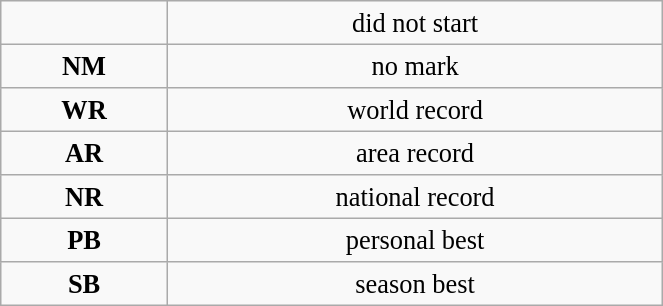<table class="wikitable" style=" text-align:center; font-size:110%;" width="35%">
<tr>
<td></td>
<td>did not start</td>
</tr>
<tr>
<td><strong>NM</strong></td>
<td>no mark</td>
</tr>
<tr>
<td><strong>WR</strong></td>
<td>world record</td>
</tr>
<tr>
<td><strong>AR</strong></td>
<td>area record</td>
</tr>
<tr>
<td><strong>NR</strong></td>
<td>national record</td>
</tr>
<tr>
<td><strong>PB</strong></td>
<td>personal best</td>
</tr>
<tr>
<td><strong>SB</strong></td>
<td>season best</td>
</tr>
</table>
